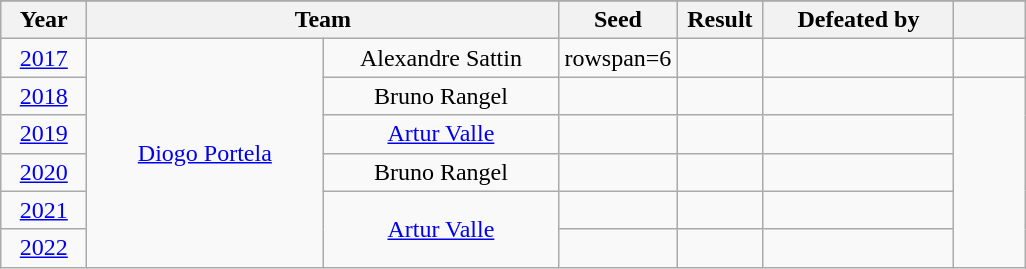<table class="wikitable" style="text-align: center;">
<tr style= "background: #e2e2e2;">
</tr>
<tr style="background: #efefef;">
<th width=50px>Year</th>
<th colspan="2">Team</th>
<th width=50px>Seed</th>
<th width=50px>Result</th>
<th width=120px>Defeated by</th>
<th width=40px></th>
</tr>
<tr>
<td><a href='#'>2017</a></td>
<td rowspan=6 width=150px><a href='#'>Diogo Portela</a></td>
<td width=150px>Alexandre Sattin</td>
<td>rowspan=6 </td>
<td></td>
<td> </td>
<td></td>
</tr>
<tr>
<td><a href='#'>2018</a></td>
<td>Bruno Rangel</td>
<td></td>
<td> </td>
<td></td>
</tr>
<tr>
<td><a href='#'>2019</a></td>
<td><a href='#'>Artur Valle</a></td>
<td></td>
<td> </td>
<td></td>
</tr>
<tr>
<td><a href='#'>2020</a></td>
<td>Bruno Rangel</td>
<td></td>
<td> </td>
<td></td>
</tr>
<tr>
<td><a href='#'>2021</a></td>
<td rowspan=2 width=150px><a href='#'>Artur Valle</a></td>
<td></td>
<td> </td>
<td></td>
</tr>
<tr>
<td><a href='#'>2022</a></td>
<td></td>
<td> </td>
<td></td>
</tr>
</table>
